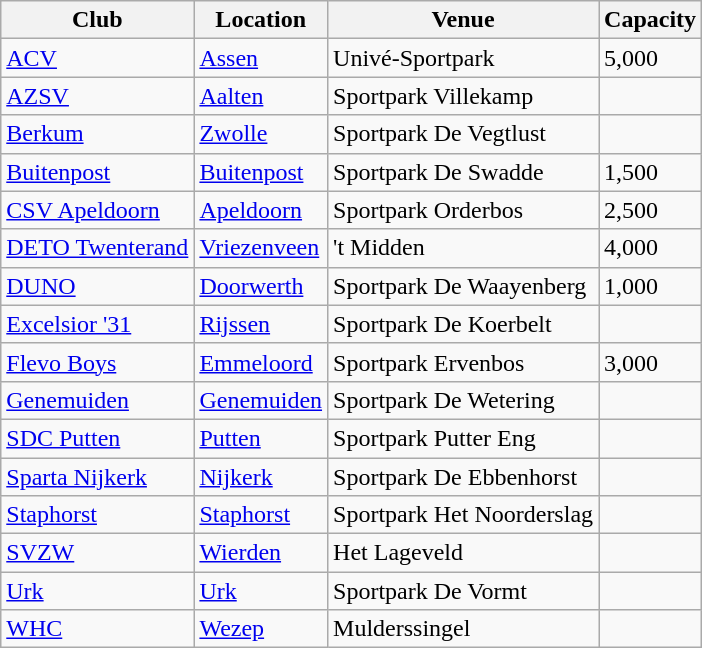<table class="wikitable sortable">
<tr>
<th>Club</th>
<th>Location</th>
<th>Venue</th>
<th>Capacity</th>
</tr>
<tr>
<td><a href='#'>ACV</a></td>
<td><a href='#'>Assen</a></td>
<td>Univé-Sportpark</td>
<td>5,000</td>
</tr>
<tr>
<td><a href='#'>AZSV</a></td>
<td><a href='#'>Aalten</a></td>
<td>Sportpark Villekamp</td>
<td></td>
</tr>
<tr>
<td><a href='#'>Berkum</a></td>
<td><a href='#'>Zwolle</a></td>
<td>Sportpark De Vegtlust</td>
<td></td>
</tr>
<tr>
<td><a href='#'>Buitenpost</a></td>
<td><a href='#'>Buitenpost</a></td>
<td>Sportpark De Swadde</td>
<td>1,500</td>
</tr>
<tr>
<td><a href='#'>CSV Apeldoorn</a></td>
<td><a href='#'>Apeldoorn</a></td>
<td>Sportpark Orderbos</td>
<td>2,500</td>
</tr>
<tr>
<td><a href='#'>DETO Twenterand</a></td>
<td><a href='#'>Vriezenveen</a></td>
<td>'t Midden</td>
<td>4,000</td>
</tr>
<tr>
<td><a href='#'>DUNO</a></td>
<td><a href='#'>Doorwerth</a></td>
<td>Sportpark De Waayenberg</td>
<td>1,000</td>
</tr>
<tr>
<td><a href='#'>Excelsior '31</a></td>
<td><a href='#'>Rijssen</a></td>
<td>Sportpark De Koerbelt</td>
<td></td>
</tr>
<tr>
<td><a href='#'>Flevo Boys</a></td>
<td><a href='#'>Emmeloord</a></td>
<td>Sportpark Ervenbos</td>
<td>3,000</td>
</tr>
<tr>
<td><a href='#'>Genemuiden</a></td>
<td><a href='#'>Genemuiden</a></td>
<td>Sportpark De Wetering</td>
<td></td>
</tr>
<tr>
<td><a href='#'>SDC Putten</a></td>
<td><a href='#'>Putten</a></td>
<td>Sportpark Putter Eng</td>
<td></td>
</tr>
<tr>
<td><a href='#'>Sparta Nijkerk</a></td>
<td><a href='#'>Nijkerk</a></td>
<td>Sportpark De Ebbenhorst</td>
<td></td>
</tr>
<tr>
<td><a href='#'>Staphorst</a></td>
<td><a href='#'>Staphorst</a></td>
<td>Sportpark Het Noorderslag</td>
<td></td>
</tr>
<tr>
<td><a href='#'>SVZW</a></td>
<td><a href='#'>Wierden</a></td>
<td>Het Lageveld</td>
<td></td>
</tr>
<tr>
<td><a href='#'>Urk</a></td>
<td><a href='#'>Urk</a></td>
<td>Sportpark De Vormt</td>
<td></td>
</tr>
<tr>
<td><a href='#'>WHC</a></td>
<td><a href='#'>Wezep</a></td>
<td>Mulderssingel</td>
<td></td>
</tr>
</table>
